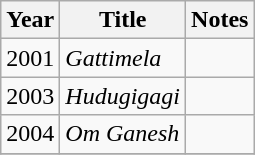<table class="wikitable">
<tr>
<th>Year</th>
<th>Title</th>
<th>Notes</th>
</tr>
<tr>
<td>2001</td>
<td><em>Gattimela</em></td>
<td></td>
</tr>
<tr>
<td>2003</td>
<td><em>Hudugigagi</em></td>
<td></td>
</tr>
<tr>
<td>2004</td>
<td><em>Om Ganesh</em></td>
<td></td>
</tr>
<tr>
</tr>
</table>
